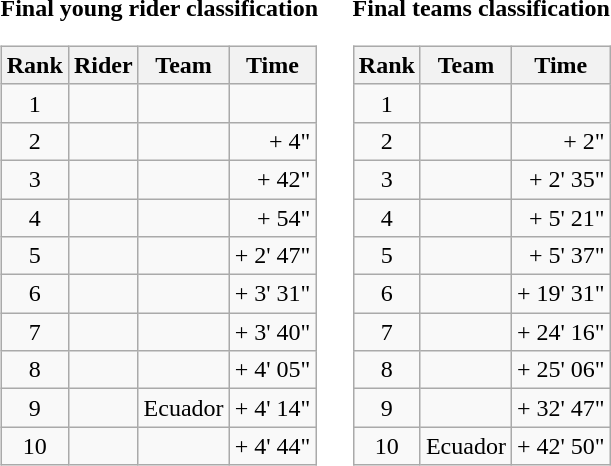<table>
<tr>
<td><strong>Final young rider classification</strong><br><table class="wikitable">
<tr>
<th scope="col">Rank</th>
<th scope="col">Rider</th>
<th scope="col">Team</th>
<th scope="col">Time</th>
</tr>
<tr>
<td style="text-align:center;">1</td>
<td>  </td>
<td></td>
<td style="text-align:right;"></td>
</tr>
<tr>
<td style="text-align:center;">2</td>
<td> </td>
<td></td>
<td style="text-align:right;">+ 4"</td>
</tr>
<tr>
<td style="text-align:center;">3</td>
<td></td>
<td></td>
<td style="text-align:right;">+ 42"</td>
</tr>
<tr>
<td style="text-align:center;">4</td>
<td></td>
<td></td>
<td style="text-align:right;">+ 54"</td>
</tr>
<tr>
<td style="text-align:center;">5</td>
<td></td>
<td></td>
<td style="text-align:right;">+ 2' 47"</td>
</tr>
<tr>
<td style="text-align:center;">6</td>
<td></td>
<td></td>
<td style="text-align:right;">+ 3' 31"</td>
</tr>
<tr>
<td style="text-align:center;">7</td>
<td></td>
<td></td>
<td style="text-align:right;">+ 3' 40"</td>
</tr>
<tr>
<td style="text-align:center;">8</td>
<td></td>
<td></td>
<td style="text-align:right;">+ 4' 05"</td>
</tr>
<tr>
<td style="text-align:center;">9</td>
<td></td>
<td>Ecuador</td>
<td style="text-align:right;">+ 4' 14"</td>
</tr>
<tr>
<td style="text-align:center;">10</td>
<td></td>
<td></td>
<td style="text-align:right;">+ 4' 44"</td>
</tr>
</table>
</td>
<td></td>
<td><strong>Final teams classification</strong><br><table class="wikitable">
<tr>
<th scope="col">Rank</th>
<th scope="col">Team</th>
<th scope="col">Time</th>
</tr>
<tr>
<td style="text-align:center;">1</td>
<td></td>
<td style="text-align:right;"></td>
</tr>
<tr>
<td style="text-align:center;">2</td>
<td></td>
<td style="text-align:right;">+ 2"</td>
</tr>
<tr>
<td style="text-align:center;">3</td>
<td></td>
<td style="text-align:right;">+ 2' 35"</td>
</tr>
<tr>
<td style="text-align:center;">4</td>
<td></td>
<td style="text-align:right;">+ 5' 21"</td>
</tr>
<tr>
<td style="text-align:center;">5</td>
<td></td>
<td style="text-align:right;">+ 5' 37"</td>
</tr>
<tr>
<td style="text-align:center;">6</td>
<td></td>
<td style="text-align:right;">+ 19' 31"</td>
</tr>
<tr>
<td style="text-align:center;">7</td>
<td></td>
<td style="text-align:right;">+ 24' 16"</td>
</tr>
<tr>
<td style="text-align:center;">8</td>
<td></td>
<td style="text-align:right;">+ 25' 06"</td>
</tr>
<tr>
<td style="text-align:center;">9</td>
<td></td>
<td style="text-align:right;">+ 32' 47"</td>
</tr>
<tr>
<td style="text-align:center;">10</td>
<td>Ecuador</td>
<td style="text-align:right;">+ 42' 50"</td>
</tr>
</table>
</td>
</tr>
</table>
